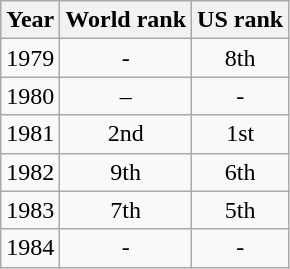<table class=wikitable>
<tr>
<th>Year</th>
<th>World rank</th>
<th>US rank</th>
</tr>
<tr>
<td>1979</td>
<td align="center">-</td>
<td align="center">8th</td>
</tr>
<tr>
<td>1980</td>
<td align="center">–</td>
<td align="center">-</td>
</tr>
<tr>
<td>1981</td>
<td align="center">2nd</td>
<td align="center">1st</td>
</tr>
<tr>
<td>1982</td>
<td align="center">9th</td>
<td align="center">6th</td>
</tr>
<tr>
<td>1983</td>
<td align="center">7th</td>
<td align="center">5th</td>
</tr>
<tr>
<td>1984</td>
<td align="center">-</td>
<td align="center">-</td>
</tr>
</table>
